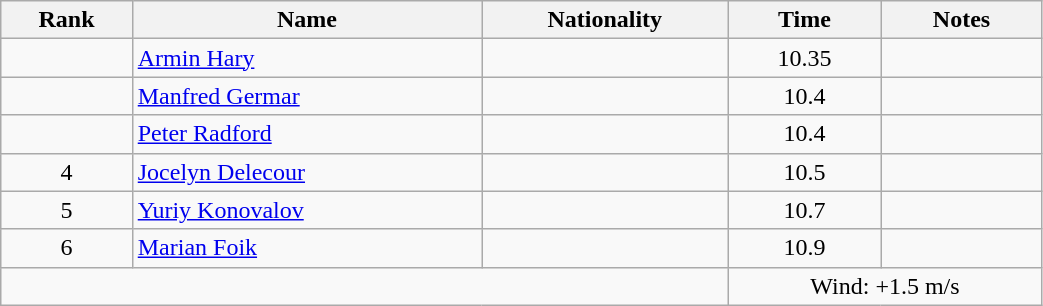<table class="wikitable sortable" style="text-align:center;width: 55%">
<tr>
<th>Rank</th>
<th>Name</th>
<th>Nationality</th>
<th>Time</th>
<th>Notes</th>
</tr>
<tr>
<td></td>
<td align=left><a href='#'>Armin Hary</a></td>
<td align=left></td>
<td>10.35</td>
<td></td>
</tr>
<tr>
<td></td>
<td align=left><a href='#'>Manfred Germar</a></td>
<td align=left></td>
<td>10.4</td>
<td></td>
</tr>
<tr>
<td></td>
<td align=left><a href='#'>Peter Radford</a></td>
<td align=left></td>
<td>10.4</td>
<td></td>
</tr>
<tr>
<td>4</td>
<td align=left><a href='#'>Jocelyn Delecour</a></td>
<td align=left></td>
<td>10.5</td>
<td></td>
</tr>
<tr>
<td>5</td>
<td align=left><a href='#'>Yuriy Konovalov</a></td>
<td align=left></td>
<td>10.7</td>
<td></td>
</tr>
<tr>
<td>6</td>
<td align=left><a href='#'>Marian Foik</a></td>
<td align=left></td>
<td>10.9</td>
<td></td>
</tr>
<tr>
<td colspan="3"></td>
<td colspan="2">Wind: +1.5 m/s</td>
</tr>
</table>
